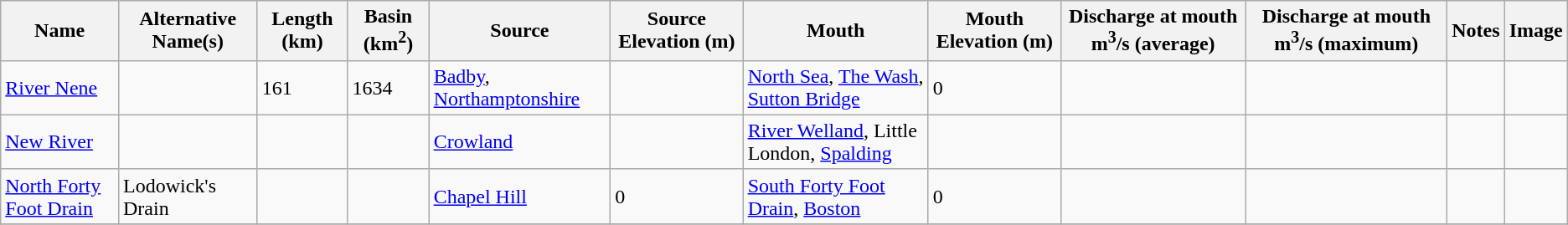<table class="wikitable sortable">
<tr>
<th>Name</th>
<th>Alternative Name(s)</th>
<th>Length (km)</th>
<th>Basin (km<sup>2</sup>)</th>
<th>Source</th>
<th>Source Elevation (m)</th>
<th>Mouth</th>
<th>Mouth Elevation (m)</th>
<th>Discharge at mouth m<sup>3</sup>/s (average)</th>
<th class="unsortable">Discharge at mouth m<sup>3</sup>/s (maximum)</th>
<th>Notes</th>
<th class="unsortable">Image</th>
</tr>
<tr>
<td><a href='#'>River Nene</a></td>
<td></td>
<td>161</td>
<td>1634</td>
<td><a href='#'>Badby</a>, <a href='#'>Northamptonshire</a></td>
<td></td>
<td><a href='#'>North Sea</a>, <a href='#'>The Wash</a>, <a href='#'>Sutton Bridge</a></td>
<td>0</td>
<td></td>
<td></td>
<td></td>
<td></td>
</tr>
<tr>
<td><a href='#'>New River</a></td>
<td></td>
<td></td>
<td></td>
<td><a href='#'>Crowland</a></td>
<td></td>
<td><a href='#'>River Welland</a>, Little London, <a href='#'>Spalding</a></td>
<td></td>
<td></td>
<td></td>
<td></td>
<td></td>
</tr>
<tr>
<td><a href='#'>North Forty Foot Drain</a></td>
<td>Lodowick's Drain</td>
<td></td>
<td></td>
<td><a href='#'>Chapel Hill</a></td>
<td>0</td>
<td><a href='#'>South Forty Foot Drain</a>, <a href='#'>Boston</a></td>
<td>0</td>
<td></td>
<td></td>
<td></td>
<td></td>
</tr>
<tr>
</tr>
</table>
